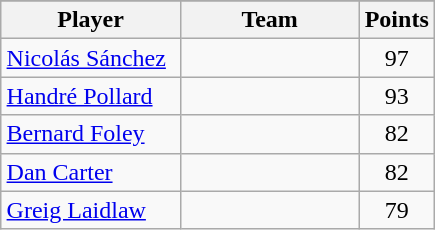<table class="wikitable sortable" style="text-align:center;float:right">
<tr>
</tr>
<tr>
<th style="width:7em">Player</th>
<th style="width:7em">Team</th>
<th style="width:2em">Points</th>
</tr>
<tr>
<td align=left><a href='#'>Nicolás Sánchez</a></td>
<td align=left></td>
<td>97</td>
</tr>
<tr>
<td align=left><a href='#'>Handré Pollard</a></td>
<td align=left></td>
<td>93</td>
</tr>
<tr>
<td align=left><a href='#'>Bernard Foley</a></td>
<td align=left></td>
<td>82</td>
</tr>
<tr>
<td align=left><a href='#'>Dan Carter</a></td>
<td align=left></td>
<td>82</td>
</tr>
<tr>
<td align=left><a href='#'>Greig Laidlaw</a></td>
<td align=left></td>
<td>79</td>
</tr>
</table>
